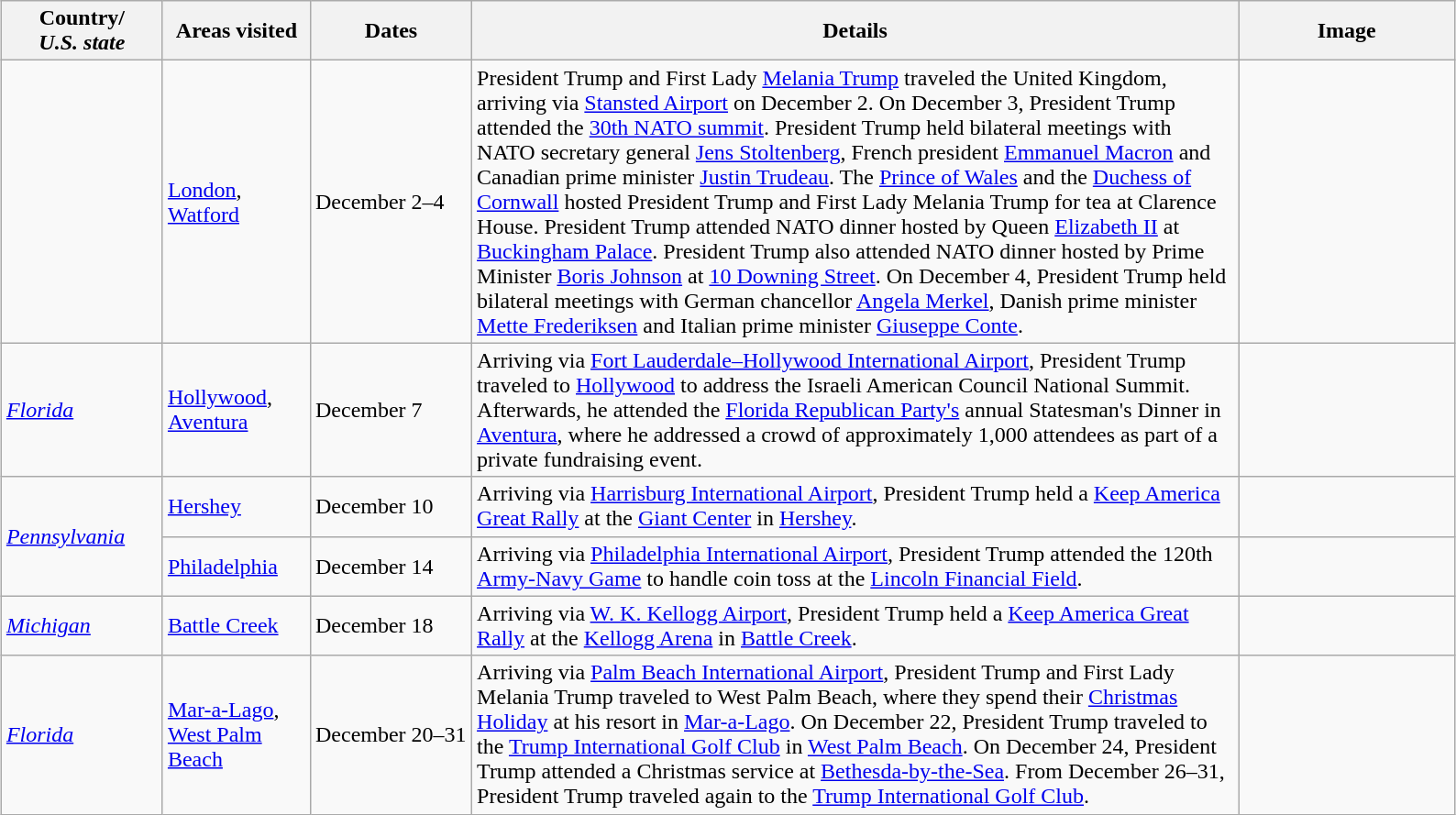<table class="wikitable" style="margin: 1em auto 1em auto">
<tr>
<th width=110>Country/<br><em>U.S. state</em></th>
<th width=100>Areas visited</th>
<th width=110>Dates</th>
<th width=550>Details</th>
<th width=150>Image</th>
</tr>
<tr>
<td></td>
<td><a href='#'>London</a>, <a href='#'>Watford</a></td>
<td>December 2–4</td>
<td>President Trump and First Lady <a href='#'>Melania Trump</a> traveled the United Kingdom, arriving via <a href='#'>Stansted Airport</a> on December 2. On December 3, President Trump attended the <a href='#'>30th NATO summit</a>. President Trump held bilateral meetings with NATO secretary general <a href='#'>Jens Stoltenberg</a>, French president <a href='#'>Emmanuel Macron</a> and Canadian prime minister <a href='#'>Justin Trudeau</a>. The <a href='#'>Prince of Wales</a> and the <a href='#'>Duchess of Cornwall</a> hosted President Trump and First Lady Melania Trump for tea at Clarence House. President Trump attended NATO dinner hosted by Queen <a href='#'>Elizabeth II</a> at <a href='#'>Buckingham Palace</a>. President Trump also attended NATO dinner hosted by Prime Minister <a href='#'>Boris Johnson</a> at <a href='#'>10 Downing Street</a>. On December 4, President Trump held bilateral meetings with German chancellor <a href='#'>Angela Merkel</a>, Danish prime minister <a href='#'>Mette Frederiksen</a> and Italian prime minister <a href='#'>Giuseppe Conte</a>.</td>
<td></td>
</tr>
<tr>
<td> <em><a href='#'>Florida</a></em></td>
<td><a href='#'>Hollywood</a>, <a href='#'>Aventura</a></td>
<td>December 7</td>
<td>Arriving via <a href='#'>Fort Lauderdale–Hollywood International Airport</a>, President Trump traveled to <a href='#'>Hollywood</a> to address the Israeli American Council National Summit. Afterwards, he attended the <a href='#'>Florida Republican Party's</a> annual Statesman's Dinner in <a href='#'>Aventura</a>, where he addressed a crowd of approximately 1,000 attendees as part of a private fundraising event.</td>
<td></td>
</tr>
<tr>
<td rowspan=2> <em><a href='#'>Pennsylvania</a></em></td>
<td><a href='#'>Hershey</a></td>
<td>December 10</td>
<td>Arriving via <a href='#'>Harrisburg International Airport</a>, President Trump held a <a href='#'>Keep America Great Rally</a> at the <a href='#'>Giant Center</a> in <a href='#'>Hershey</a>.</td>
<td></td>
</tr>
<tr>
<td><a href='#'>Philadelphia</a></td>
<td>December 14</td>
<td>Arriving via <a href='#'>Philadelphia International Airport</a>, President Trump attended the 120th <a href='#'>Army-Navy Game</a> to handle coin toss at the <a href='#'>Lincoln Financial Field</a>.</td>
<td></td>
</tr>
<tr>
<td> <em><a href='#'>Michigan</a></em></td>
<td><a href='#'>Battle Creek</a></td>
<td>December 18</td>
<td>Arriving via <a href='#'>W. K. Kellogg Airport</a>, President Trump held a <a href='#'>Keep America Great Rally</a> at the <a href='#'>Kellogg Arena</a> in <a href='#'>Battle Creek</a>.</td>
<td></td>
</tr>
<tr>
<td> <em><a href='#'>Florida</a></em></td>
<td><a href='#'>Mar-a-Lago</a>, <a href='#'>West Palm Beach</a></td>
<td>December 20–31</td>
<td>Arriving via <a href='#'>Palm Beach International Airport</a>, President Trump and First Lady Melania Trump traveled to West Palm Beach, where they spend their <a href='#'>Christmas Holiday</a> at his resort in <a href='#'>Mar-a-Lago</a>. On December 22, President Trump traveled to the <a href='#'>Trump International Golf Club</a> in <a href='#'>West Palm Beach</a>. On December 24, President Trump attended a Christmas service at <a href='#'>Bethesda-by-the-Sea</a>. From December 26–31, President Trump traveled again to the <a href='#'>Trump International Golf Club</a>.</td>
<td></td>
</tr>
</table>
